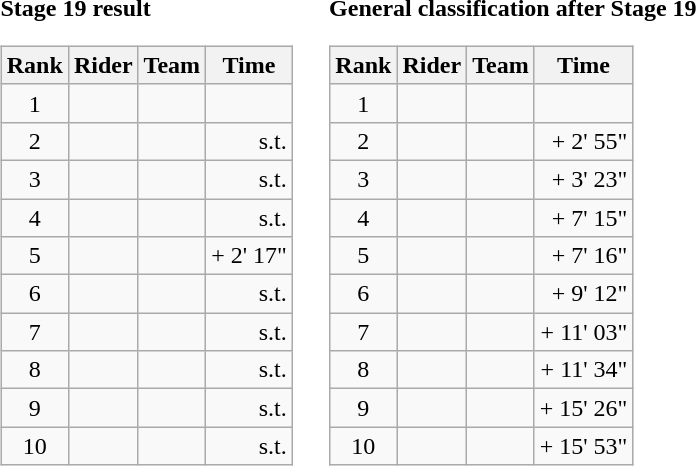<table>
<tr>
<td><strong>Stage 19 result</strong><br><table class="wikitable">
<tr>
<th scope="col">Rank</th>
<th scope="col">Rider</th>
<th scope="col">Team</th>
<th scope="col">Time</th>
</tr>
<tr>
<td style="text-align:center;">1</td>
<td></td>
<td></td>
<td style="text-align:right;"></td>
</tr>
<tr>
<td style="text-align:center;">2</td>
<td></td>
<td></td>
<td style="text-align:right;">s.t.</td>
</tr>
<tr>
<td style="text-align:center;">3</td>
<td></td>
<td></td>
<td style="text-align:right;">s.t.</td>
</tr>
<tr>
<td style="text-align:center;">4</td>
<td></td>
<td></td>
<td style="text-align:right;">s.t.</td>
</tr>
<tr>
<td style="text-align:center;">5</td>
<td></td>
<td></td>
<td style="text-align:right;">+ 2' 17"</td>
</tr>
<tr>
<td style="text-align:center;">6</td>
<td></td>
<td></td>
<td style="text-align:right;">s.t.</td>
</tr>
<tr>
<td style="text-align:center;">7</td>
<td></td>
<td></td>
<td style="text-align:right;">s.t.</td>
</tr>
<tr>
<td style="text-align:center;">8</td>
<td></td>
<td></td>
<td style="text-align:right;">s.t.</td>
</tr>
<tr>
<td style="text-align:center;">9</td>
<td></td>
<td></td>
<td style="text-align:right;">s.t.</td>
</tr>
<tr>
<td style="text-align:center;">10</td>
<td></td>
<td></td>
<td style="text-align:right;">s.t.</td>
</tr>
</table>
</td>
<td></td>
<td><strong>General classification after Stage 19</strong><br><table class="wikitable">
<tr>
<th scope="col">Rank</th>
<th scope="col">Rider</th>
<th scope="col">Team</th>
<th scope="col">Time</th>
</tr>
<tr>
<td style="text-align:center;">1</td>
<td></td>
<td></td>
<td style="text-align:right;"></td>
</tr>
<tr>
<td style="text-align:center;">2</td>
<td></td>
<td></td>
<td style="text-align:right;">+ 2' 55"</td>
</tr>
<tr>
<td style="text-align:center;">3</td>
<td></td>
<td></td>
<td style="text-align:right;">+ 3' 23"</td>
</tr>
<tr>
<td style="text-align:center;">4</td>
<td></td>
<td></td>
<td style="text-align:right;">+ 7' 15"</td>
</tr>
<tr>
<td style="text-align:center;">5</td>
<td></td>
<td></td>
<td style="text-align:right;">+ 7' 16"</td>
</tr>
<tr>
<td style="text-align:center;">6</td>
<td></td>
<td></td>
<td style="text-align:right;">+ 9' 12"</td>
</tr>
<tr>
<td style="text-align:center;">7</td>
<td></td>
<td></td>
<td style="text-align:right;">+ 11' 03"</td>
</tr>
<tr>
<td style="text-align:center;">8</td>
<td></td>
<td></td>
<td style="text-align:right;">+ 11' 34"</td>
</tr>
<tr>
<td style="text-align:center;">9</td>
<td></td>
<td></td>
<td style="text-align:right;">+ 15' 26"</td>
</tr>
<tr>
<td style="text-align:center;">10</td>
<td></td>
<td></td>
<td style="text-align:right;">+ 15' 53"</td>
</tr>
</table>
</td>
</tr>
</table>
